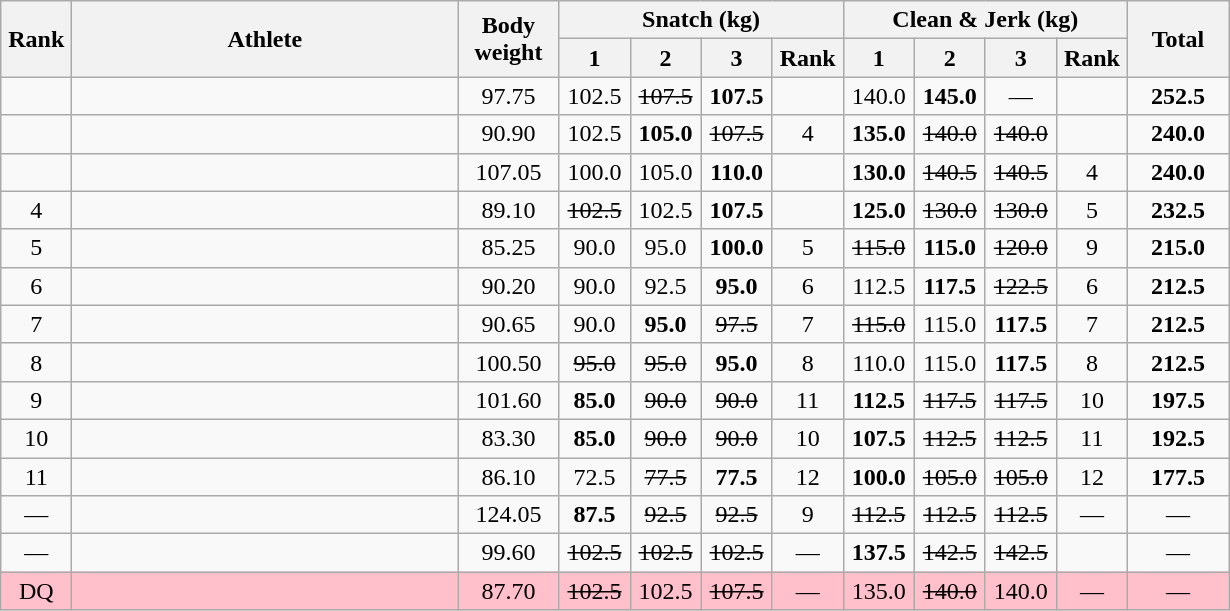<table class = "wikitable" style="text-align:center;">
<tr>
<th rowspan=2 width=40>Rank</th>
<th rowspan=2 width=250>Athlete</th>
<th rowspan=2 width=60>Body weight</th>
<th colspan=4>Snatch (kg)</th>
<th colspan=4>Clean & Jerk (kg)</th>
<th rowspan=2 width=60>Total</th>
</tr>
<tr>
<th width=40>1</th>
<th width=40>2</th>
<th width=40>3</th>
<th width=40>Rank</th>
<th width=40>1</th>
<th width=40>2</th>
<th width=40>3</th>
<th width=40>Rank</th>
</tr>
<tr>
<td></td>
<td align=left></td>
<td>97.75</td>
<td>102.5</td>
<td><s>107.5 </s></td>
<td><strong>107.5</strong></td>
<td></td>
<td>140.0</td>
<td><strong>145.0</strong></td>
<td>—</td>
<td></td>
<td><strong>252.5</strong></td>
</tr>
<tr>
<td></td>
<td align=left></td>
<td>90.90</td>
<td>102.5</td>
<td><strong>105.0</strong></td>
<td><s>107.5 </s></td>
<td>4</td>
<td><strong>135.0</strong></td>
<td><s>140.0 </s></td>
<td><s>140.0 </s></td>
<td></td>
<td><strong>240.0</strong></td>
</tr>
<tr>
<td></td>
<td align=left></td>
<td>107.05</td>
<td>100.0</td>
<td>105.0</td>
<td><strong>110.0</strong></td>
<td></td>
<td><strong>130.0</strong></td>
<td><s>140.5 </s></td>
<td><s>140.5 </s></td>
<td>4</td>
<td><strong>240.0</strong></td>
</tr>
<tr>
<td>4</td>
<td align=left></td>
<td>89.10</td>
<td><s>102.5 </s></td>
<td>102.5</td>
<td><strong>107.5</strong></td>
<td></td>
<td><strong>125.0</strong></td>
<td><s>130.0 </s></td>
<td><s>130.0 </s></td>
<td>5</td>
<td><strong>232.5</strong></td>
</tr>
<tr>
<td>5</td>
<td align=left></td>
<td>85.25</td>
<td>90.0</td>
<td>95.0</td>
<td><strong>100.0</strong></td>
<td>5</td>
<td><s>115.0 </s></td>
<td><strong>115.0</strong></td>
<td><s>120.0 </s></td>
<td>9</td>
<td><strong>215.0</strong></td>
</tr>
<tr>
<td>6</td>
<td align=left></td>
<td>90.20</td>
<td>90.0</td>
<td>92.5</td>
<td><strong>95.0</strong></td>
<td>6</td>
<td>112.5</td>
<td><strong>117.5</strong></td>
<td><s>122.5 </s></td>
<td>6</td>
<td><strong>212.5</strong></td>
</tr>
<tr>
<td>7</td>
<td align=left></td>
<td>90.65</td>
<td>90.0</td>
<td><strong>95.0</strong></td>
<td><s>97.5 </s></td>
<td>7</td>
<td><s>115.0 </s></td>
<td>115.0</td>
<td><strong>117.5</strong></td>
<td>7</td>
<td><strong>212.5</strong></td>
</tr>
<tr>
<td>8</td>
<td align=left></td>
<td>100.50</td>
<td><s>95.0 </s></td>
<td><s>95.0 </s></td>
<td><strong>95.0</strong></td>
<td>8</td>
<td>110.0</td>
<td>115.0</td>
<td><strong>117.5</strong></td>
<td>8</td>
<td><strong>212.5</strong></td>
</tr>
<tr>
<td>9</td>
<td align=left></td>
<td>101.60</td>
<td><strong>85.0</strong></td>
<td><s>90.0 </s></td>
<td><s>90.0 </s></td>
<td>11</td>
<td><strong>112.5</strong></td>
<td><s>117.5 </s></td>
<td><s>117.5 </s></td>
<td>10</td>
<td><strong>197.5</strong></td>
</tr>
<tr>
<td>10</td>
<td align=left></td>
<td>83.30</td>
<td><strong>85.0</strong></td>
<td><s>90.0 </s></td>
<td><s>90.0 </s></td>
<td>10</td>
<td><strong>107.5</strong></td>
<td><s>112.5 </s></td>
<td><s>112.5 </s></td>
<td>11</td>
<td><strong>192.5</strong></td>
</tr>
<tr>
<td>11</td>
<td align=left></td>
<td>86.10</td>
<td>72.5</td>
<td><s>77.5 </s></td>
<td><strong>77.5</strong></td>
<td>12</td>
<td><strong>100.0</strong></td>
<td><s>105.0 </s></td>
<td><s>105.0 </s></td>
<td>12</td>
<td><strong>177.5</strong></td>
</tr>
<tr>
<td>—</td>
<td align=left></td>
<td>124.05</td>
<td><strong>87.5</strong></td>
<td><s>92.5 </s></td>
<td><s>92.5 </s></td>
<td>9</td>
<td><s>112.5 </s></td>
<td><s>112.5 </s></td>
<td><s>112.5 </s></td>
<td>—</td>
<td>—</td>
</tr>
<tr>
<td>—</td>
<td align=left></td>
<td>99.60</td>
<td><s>102.5 </s></td>
<td><s>102.5 </s></td>
<td><s>102.5 </s></td>
<td>—</td>
<td><strong>137.5</strong></td>
<td><s>142.5 </s></td>
<td><s>142.5 </s></td>
<td></td>
<td>—</td>
</tr>
<tr bgcolor=pink>
<td>DQ</td>
<td align=left></td>
<td>87.70</td>
<td><s>102.5 </s></td>
<td>102.5</td>
<td><s>107.5 </s></td>
<td>—</td>
<td>135.0</td>
<td><s>140.0 </s></td>
<td>140.0</td>
<td>—</td>
<td>—</td>
</tr>
</table>
